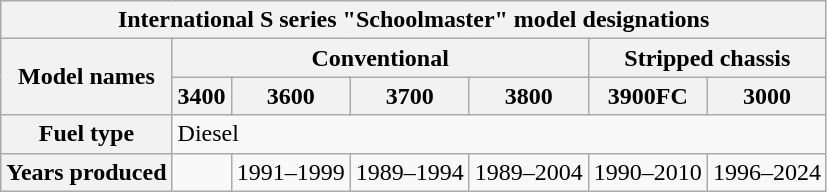<table class="wikitable">
<tr>
<th colspan=7>International S series "Schoolmaster" model designations</th>
</tr>
<tr>
<th rowspan=2>Model names</th>
<th colspan=4>Conventional</th>
<th colspan=2>Stripped chassis</th>
</tr>
<tr>
<th>3400</th>
<th>3600</th>
<th>3700</th>
<th>3800</th>
<th>3900FC</th>
<th>3000</th>
</tr>
<tr>
<th>Fuel type</th>
<td colspan=6 style= textalign:"center">Diesel</td>
</tr>
<tr>
<th>Years produced</th>
<td></td>
<td>1991–1999</td>
<td>1989–1994</td>
<td>1989–2004</td>
<td>1990–2010</td>
<td>1996–2024</td>
</tr>
</table>
